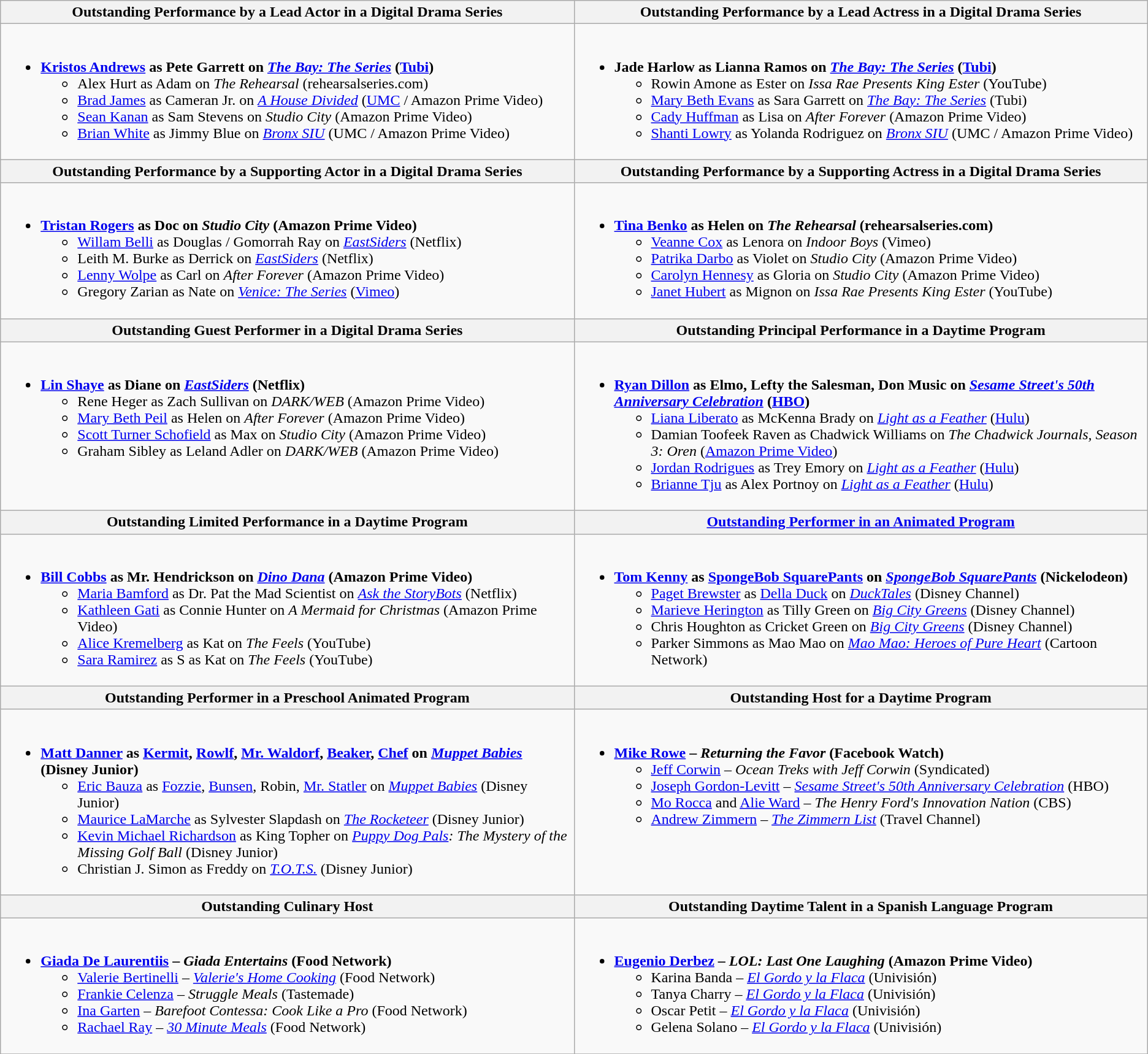<table class=wikitable>
<tr>
<th style="width:50%">Outstanding Performance by a Lead Actor in a Digital Drama Series</th>
<th style="width:50%">Outstanding Performance by a Lead Actress in a Digital Drama Series</th>
</tr>
<tr>
<td valign="top"><br><ul><li><strong><a href='#'>Kristos Andrews</a> as Pete Garrett on <em><a href='#'>The Bay: The Series</a></em> (<a href='#'>Tubi</a>)</strong><ul><li>Alex Hurt as Adam on <em>The Rehearsal</em> (rehearsalseries.com)</li><li><a href='#'>Brad James</a> as Cameran Jr. on <em><a href='#'>A House Divided</a></em> (<a href='#'>UMC</a> / Amazon Prime Video)</li><li><a href='#'>Sean Kanan</a> as Sam Stevens on <em>Studio City</em> (Amazon Prime Video)</li><li><a href='#'>Brian White</a> as Jimmy Blue on <em><a href='#'>Bronx SIU</a></em> (UMC / Amazon Prime Video)</li></ul></li></ul></td>
<td valign="top"><br><ul><li><strong>Jade Harlow as Lianna Ramos on <em><a href='#'>The Bay: The Series</a></em> (<a href='#'>Tubi</a>)</strong><ul><li>Rowin Amone as Ester on <em>Issa Rae Presents King Ester</em> (YouTube)</li><li><a href='#'>Mary Beth Evans</a> as Sara Garrett on <em><a href='#'>The Bay: The Series</a></em> (Tubi)</li><li><a href='#'>Cady Huffman</a> as Lisa on <em>After Forever</em> (Amazon Prime Video)</li><li><a href='#'>Shanti Lowry</a> as Yolanda Rodriguez on <em><a href='#'>Bronx SIU</a></em> (UMC / Amazon Prime Video)</li></ul></li></ul></td>
</tr>
<tr>
<th style="width:50%">Outstanding Performance by a Supporting Actor in a Digital Drama Series</th>
<th style="width:50%">Outstanding Performance by a Supporting Actress in a Digital Drama Series</th>
</tr>
<tr>
<td valign="top"><br><ul><li><strong><a href='#'>Tristan Rogers</a> as Doc on <em>Studio City</em> (Amazon Prime Video)</strong><ul><li><a href='#'>Willam Belli</a> as Douglas / Gomorrah Ray on <em><a href='#'>EastSiders</a></em> (Netflix)</li><li>Leith M. Burke as Derrick on <em><a href='#'>EastSiders</a></em> (Netflix)</li><li><a href='#'>Lenny Wolpe</a> as Carl on <em>After Forever</em> (Amazon Prime Video)</li><li>Gregory Zarian as Nate on <em><a href='#'>Venice: The Series</a></em> (<a href='#'>Vimeo</a>)</li></ul></li></ul></td>
<td valign="top"><br><ul><li><strong><a href='#'>Tina Benko</a> as Helen on <em>The Rehearsal</em> (rehearsalseries.com)</strong><ul><li><a href='#'>Veanne Cox</a> as Lenora on <em>Indoor Boys</em> (Vimeo)</li><li><a href='#'>Patrika Darbo</a> as Violet on <em>Studio City</em> (Amazon Prime Video)</li><li><a href='#'>Carolyn Hennesy</a> as Gloria on <em>Studio City</em> (Amazon Prime Video)</li><li><a href='#'>Janet Hubert</a> as Mignon on <em>Issa Rae Presents King Ester</em> (YouTube)</li></ul></li></ul></td>
</tr>
<tr>
<th style="width:50%">Outstanding Guest Performer in a Digital Drama Series</th>
<th style="width:50%">Outstanding Principal Performance in a Daytime Program</th>
</tr>
<tr>
<td valign="top"><br><ul><li><strong><a href='#'>Lin Shaye</a> as Diane on <em><a href='#'>EastSiders</a></em> (Netflix)</strong><ul><li>Rene Heger as Zach Sullivan on <em>DARK/WEB</em> (Amazon Prime Video)</li><li><a href='#'>Mary Beth Peil</a> as Helen on <em>After Forever</em> (Amazon Prime Video)</li><li><a href='#'>Scott Turner Schofield</a> as Max on <em>Studio City</em> (Amazon Prime Video)</li><li>Graham Sibley as Leland Adler on <em>DARK/WEB</em> (Amazon Prime Video)</li></ul></li></ul></td>
<td valign="top"><br><ul><li><strong><a href='#'>Ryan Dillon</a> as Elmo, Lefty the Salesman, Don Music on <em><a href='#'>Sesame Street's 50th Anniversary Celebration</a></em> (<a href='#'>HBO</a>)</strong><ul><li><a href='#'>Liana Liberato</a> as McKenna Brady on <em><a href='#'>Light as a Feather</a></em> (<a href='#'>Hulu</a>)</li><li>Damian Toofeek Raven as Chadwick Williams on <em>The Chadwick Journals, Season 3: Oren</em> (<a href='#'>Amazon Prime Video</a>)</li><li><a href='#'>Jordan Rodrigues</a> as Trey Emory on <em><a href='#'>Light as a Feather</a></em> (<a href='#'>Hulu</a>)</li><li><a href='#'>Brianne Tju</a> as Alex Portnoy on <em><a href='#'>Light as a Feather</a></em> (<a href='#'>Hulu</a>)</li></ul></li></ul></td>
</tr>
<tr>
<th style="width:50%">Outstanding Limited Performance in a Daytime Program</th>
<th style="width:50%"><a href='#'>Outstanding Performer in an Animated Program</a></th>
</tr>
<tr>
<td valign="top"><br><ul><li><strong><a href='#'>Bill Cobbs</a> as Mr. Hendrickson on <em><a href='#'>Dino Dana</a></em> (Amazon Prime Video)</strong><ul><li><a href='#'>Maria Bamford</a> as Dr. Pat the Mad Scientist on <em><a href='#'>Ask the StoryBots</a></em> (Netflix)</li><li><a href='#'>Kathleen Gati</a> as Connie Hunter on <em>A Mermaid for Christmas</em> (Amazon Prime Video)</li><li><a href='#'>Alice Kremelberg</a> as Kat on <em>The Feels</em> (YouTube)</li><li><a href='#'>Sara Ramirez</a> as S as Kat on <em>The Feels</em> (YouTube)</li></ul></li></ul></td>
<td valign="top"><br><ul><li><strong><a href='#'>Tom Kenny</a> as <a href='#'>SpongeBob SquarePants</a> on <em><a href='#'>SpongeBob SquarePants</a></em> (Nickelodeon)</strong><ul><li><a href='#'>Paget Brewster</a> as <a href='#'>Della Duck</a> on <em><a href='#'>DuckTales</a></em> (Disney Channel)</li><li><a href='#'>Marieve Herington</a> as Tilly Green on <em><a href='#'>Big City Greens</a></em> (Disney Channel)</li><li>Chris Houghton as Cricket Green on <em><a href='#'>Big City Greens</a></em> (Disney Channel)</li><li>Parker Simmons as Mao Mao on <em><a href='#'>Mao Mao: Heroes of Pure Heart</a></em> (Cartoon Network)</li></ul></li></ul></td>
</tr>
<tr>
<th style="width:50%">Outstanding Performer in a Preschool Animated Program</th>
<th style="width:50%">Outstanding Host for a Daytime Program</th>
</tr>
<tr>
<td valign="top"><br><ul><li><strong><a href='#'>Matt Danner</a> as <a href='#'>Kermit</a>, <a href='#'>Rowlf</a>, <a href='#'>Mr. Waldorf</a>, <a href='#'>Beaker</a>, <a href='#'>Chef</a> on <em><a href='#'>Muppet Babies</a></em> (Disney Junior)</strong><ul><li><a href='#'>Eric Bauza</a> as <a href='#'>Fozzie</a>, <a href='#'>Bunsen</a>, Robin, <a href='#'>Mr. Statler</a> on <em><a href='#'>Muppet Babies</a></em> (Disney Junior)</li><li><a href='#'>Maurice LaMarche</a> as Sylvester Slapdash on <em><a href='#'>The Rocketeer</a></em> (Disney Junior)</li><li><a href='#'>Kevin Michael Richardson</a> as King Topher on <em><a href='#'>Puppy Dog Pals</a>: The Mystery of the Missing Golf Ball</em> (Disney Junior)</li><li>Christian J. Simon as Freddy on <em><a href='#'>T.O.T.S.</a></em> (Disney Junior)</li></ul></li></ul></td>
<td valign="top"><br><ul><li><strong><a href='#'>Mike Rowe</a> – <em>Returning the Favor</em> (Facebook Watch)</strong><ul><li><a href='#'>Jeff Corwin</a> – <em>Ocean Treks with Jeff Corwin</em> (Syndicated)</li><li><a href='#'>Joseph Gordon-Levitt</a> – <em><a href='#'>Sesame Street's 50th Anniversary Celebration</a></em> (HBO)</li><li><a href='#'>Mo Rocca</a> and <a href='#'>Alie Ward</a> – <em>The Henry Ford's Innovation Nation</em> (CBS)</li><li><a href='#'>Andrew Zimmern</a> – <em><a href='#'>The Zimmern List</a></em> (Travel Channel)</li></ul></li></ul></td>
</tr>
<tr>
<th style="width:50%">Outstanding Culinary Host</th>
<th style="width:50%">Outstanding Daytime Talent in a Spanish Language Program</th>
</tr>
<tr>
<td valign="top"><br><ul><li><strong><a href='#'>Giada De Laurentiis</a> – <em>Giada Entertains</em> (Food Network)</strong><ul><li><a href='#'>Valerie Bertinelli</a> – <em><a href='#'>Valerie's Home Cooking</a></em> (Food Network)</li><li><a href='#'>Frankie Celenza</a> – <em>Struggle Meals</em> (Tastemade)</li><li><a href='#'>Ina Garten</a> – <em>Barefoot Contessa: Cook Like a Pro</em> (Food Network)</li><li><a href='#'>Rachael Ray</a> – <em><a href='#'>30 Minute Meals</a></em> (Food Network)</li></ul></li></ul></td>
<td valign="top"><br><ul><li><strong><a href='#'>Eugenio Derbez</a> – <em>LOL: Last One Laughing</em> (Amazon Prime Video)</strong><ul><li>Karina Banda – <em><a href='#'>El Gordo y la Flaca</a></em> (Univisión)</li><li>Tanya Charry – <em><a href='#'>El Gordo y la Flaca</a></em> (Univisión)</li><li>Oscar Petit  – <em><a href='#'>El Gordo y la Flaca</a></em> (Univisión)</li><li>Gelena Solano – <em><a href='#'>El Gordo y la Flaca</a></em> (Univisión)</li></ul></li></ul></td>
</tr>
<tr>
</tr>
</table>
